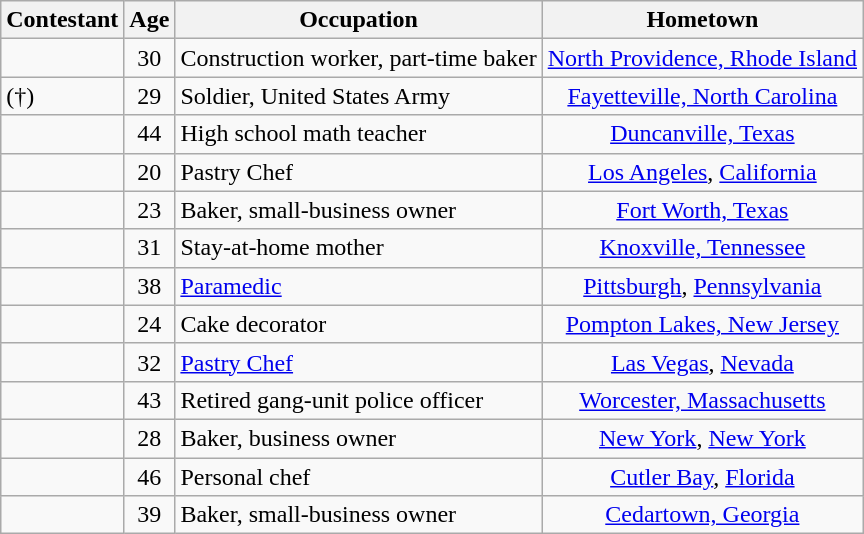<table class="wikitable plainrowheaders sortable">
<tr>
<th>Contestant</th>
<th>Age</th>
<th>Occupation</th>
<th>Hometown</th>
</tr>
<tr>
<td></td>
<td style="text-align:center;">30</td>
<td>Construction worker, part-time baker</td>
<td style="text-align:center;"><a href='#'>North Providence, Rhode Island</a></td>
</tr>
<tr>
<td> (†)</td>
<td style="text-align:center;">29</td>
<td>Soldier, United States Army</td>
<td style="text-align:center;"><a href='#'>Fayetteville, North Carolina</a></td>
</tr>
<tr>
<td></td>
<td style="text-align:center;">44</td>
<td>High school math teacher</td>
<td style="text-align:center;"><a href='#'>Duncanville, Texas</a></td>
</tr>
<tr>
<td></td>
<td style="text-align:center;">20</td>
<td>Pastry Chef</td>
<td style="text-align:center;"><a href='#'>Los Angeles</a>, <a href='#'>California</a></td>
</tr>
<tr>
<td></td>
<td style="text-align:center;">23</td>
<td>Baker, small-business owner</td>
<td style="text-align:center;"><a href='#'>Fort Worth, Texas</a></td>
</tr>
<tr>
<td></td>
<td style="text-align:center;">31</td>
<td>Stay-at-home mother</td>
<td style="text-align:center;"><a href='#'>Knoxville, Tennessee</a></td>
</tr>
<tr>
<td></td>
<td style="text-align:center;">38</td>
<td><a href='#'>Paramedic</a></td>
<td style="text-align:center;"><a href='#'>Pittsburgh</a>, <a href='#'>Pennsylvania</a></td>
</tr>
<tr>
<td></td>
<td style="text-align:center;">24</td>
<td>Cake decorator</td>
<td style="text-align:center;"><a href='#'>Pompton Lakes, New Jersey</a></td>
</tr>
<tr>
<td></td>
<td style="text-align:center;">32</td>
<td><a href='#'>Pastry Chef</a></td>
<td style="text-align:center;"><a href='#'>Las Vegas</a>, <a href='#'>Nevada</a></td>
</tr>
<tr>
<td></td>
<td style="text-align:center;">43</td>
<td>Retired gang-unit police officer</td>
<td style="text-align:center;"><a href='#'>Worcester, Massachusetts</a></td>
</tr>
<tr>
<td></td>
<td style="text-align:center;">28</td>
<td>Baker, business owner</td>
<td style="text-align:center;"><a href='#'>New York</a>, <a href='#'>New York</a></td>
</tr>
<tr>
<td></td>
<td style="text-align:center;">46</td>
<td>Personal chef</td>
<td style="text-align:center;"><a href='#'>Cutler Bay</a>, <a href='#'>Florida</a></td>
</tr>
<tr>
<td></td>
<td style="text-align:center;">39</td>
<td>Baker, small-business owner</td>
<td style="text-align:center;"><a href='#'>Cedartown, Georgia</a></td>
</tr>
</table>
